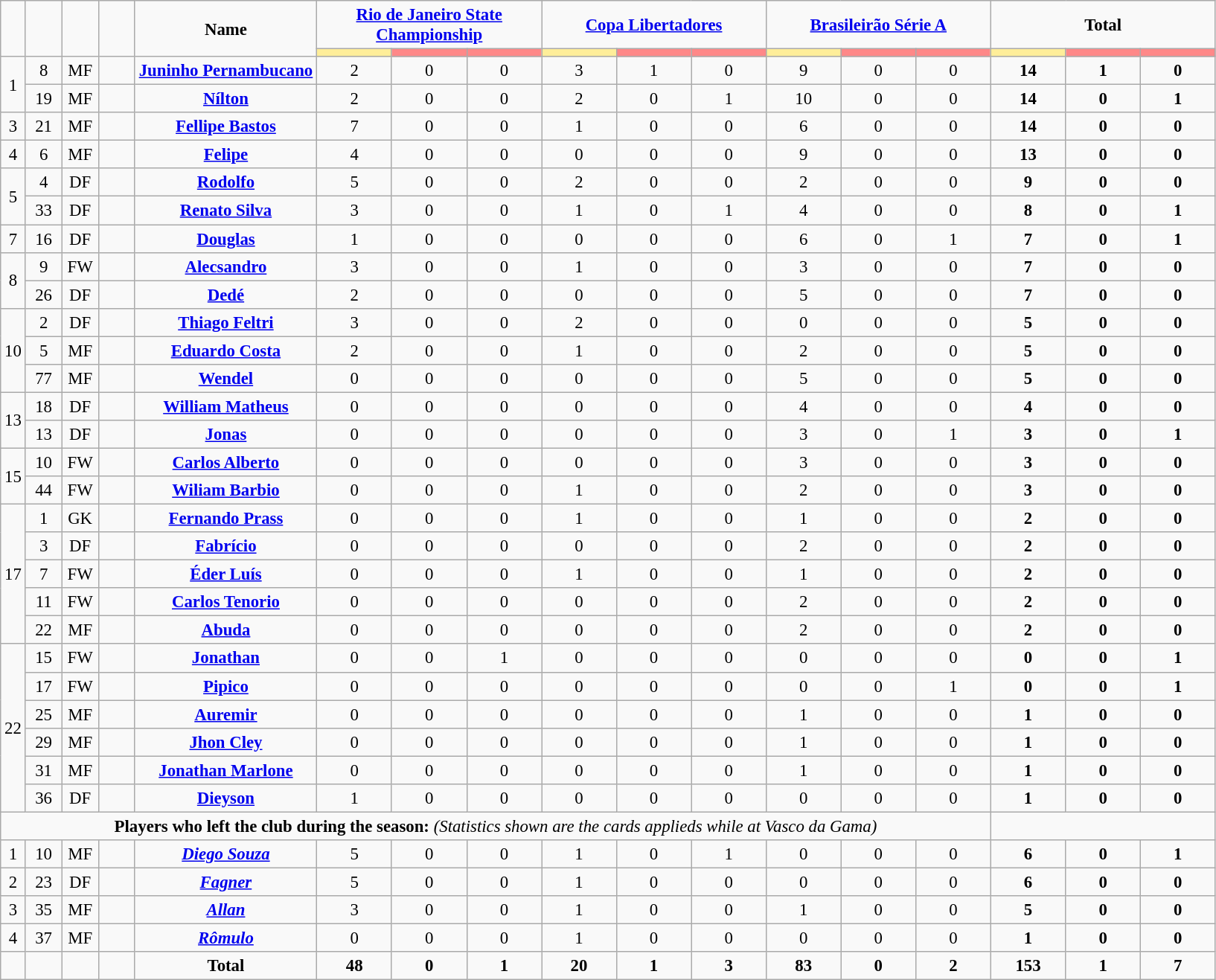<table class="wikitable" style="font-size: 95%; text-align: center;">
<tr>
<td rowspan="2" style="width:2,5%; text-align:center;"><strong></strong></td>
<td rowspan="2" style="width:3%; text-align:center;"><strong></strong></td>
<td rowspan="2" style="width:3%; text-align:center;"><strong></strong></td>
<td rowspan="2" style="width:3%; text-align:center;"><strong></strong></td>
<td rowspan="2" style="width:15%; text-align:center;"><strong>Name</strong></td>
<td colspan="3" style="text-align:center;"><strong><a href='#'>Rio de Janeiro State Championship</a></strong></td>
<td colspan="3" style="text-align:center;"><strong><a href='#'>Copa Libertadores</a></strong></td>
<td colspan="3" style="text-align:center;"><strong><a href='#'>Brasileirão Série A</a></strong></td>
<td colspan="3" style="text-align:center;"><strong>Total</strong></td>
</tr>
<tr>
<th style="width:60px; background:#fe9;"></th>
<th style="width:60px; background:#ff8888;"></th>
<th style="width:60px; background:#ff8888;"></th>
<th style="width:60px; background:#fe9;"></th>
<th style="width:60px; background:#ff8888;"></th>
<th style="width:60px; background:#ff8888;"></th>
<th style="width:60px; background:#fe9;"></th>
<th style="width:60px; background:#ff8888;"></th>
<th style="width:60px; background:#ff8888;"></th>
<th style="width:60px; background:#fe9;"></th>
<th style="width:60px; background:#ff8888;"></th>
<th style="width:60px; background:#ff8888;"></th>
</tr>
<tr>
<td rowspan=2>1</td>
<td>8</td>
<td>MF</td>
<td></td>
<td><strong><a href='#'>Juninho Pernambucano</a></strong></td>
<td>2</td>
<td>0</td>
<td>0</td>
<td>3</td>
<td>1</td>
<td>0</td>
<td>9</td>
<td>0</td>
<td>0</td>
<td><strong>14</strong></td>
<td><strong>1</strong></td>
<td><strong>0</strong></td>
</tr>
<tr>
<td>19</td>
<td>MF</td>
<td></td>
<td><strong><a href='#'>Nílton</a></strong></td>
<td>2</td>
<td>0</td>
<td>0</td>
<td>2</td>
<td>0</td>
<td>1</td>
<td>10</td>
<td>0</td>
<td>0</td>
<td><strong>14</strong></td>
<td><strong>0</strong></td>
<td><strong>1</strong></td>
</tr>
<tr>
<td>3</td>
<td>21</td>
<td>MF</td>
<td></td>
<td><strong><a href='#'>Fellipe Bastos</a></strong></td>
<td>7</td>
<td>0</td>
<td>0</td>
<td>1</td>
<td>0</td>
<td>0</td>
<td>6</td>
<td>0</td>
<td>0</td>
<td><strong>14</strong></td>
<td><strong>0</strong></td>
<td><strong>0</strong></td>
</tr>
<tr>
<td>4</td>
<td>6</td>
<td>MF</td>
<td></td>
<td><strong><a href='#'>Felipe</a></strong></td>
<td>4</td>
<td>0</td>
<td>0</td>
<td>0</td>
<td>0</td>
<td>0</td>
<td>9</td>
<td>0</td>
<td>0</td>
<td><strong>13</strong></td>
<td><strong>0</strong></td>
<td><strong>0</strong></td>
</tr>
<tr>
<td rowspan=2>5</td>
<td>4</td>
<td>DF</td>
<td></td>
<td><strong><a href='#'>Rodolfo</a></strong></td>
<td>5</td>
<td>0</td>
<td>0</td>
<td>2</td>
<td>0</td>
<td>0</td>
<td>2</td>
<td>0</td>
<td>0</td>
<td><strong>9</strong></td>
<td><strong>0</strong></td>
<td><strong>0</strong></td>
</tr>
<tr>
<td>33</td>
<td>DF</td>
<td></td>
<td><strong><a href='#'>Renato Silva</a></strong></td>
<td>3</td>
<td>0</td>
<td>0</td>
<td>1</td>
<td>0</td>
<td>1</td>
<td>4</td>
<td>0</td>
<td>0</td>
<td><strong>8</strong></td>
<td><strong>0</strong></td>
<td><strong>1</strong></td>
</tr>
<tr>
<td>7</td>
<td>16</td>
<td>DF</td>
<td></td>
<td><strong><a href='#'>Douglas</a></strong></td>
<td>1</td>
<td>0</td>
<td>0</td>
<td>0</td>
<td>0</td>
<td>0</td>
<td>6</td>
<td>0</td>
<td>1</td>
<td><strong>7</strong></td>
<td><strong>0</strong></td>
<td><strong>1</strong></td>
</tr>
<tr>
<td rowspan=2>8</td>
<td>9</td>
<td>FW</td>
<td></td>
<td><strong><a href='#'>Alecsandro</a></strong></td>
<td>3</td>
<td>0</td>
<td>0</td>
<td>1</td>
<td>0</td>
<td>0</td>
<td>3</td>
<td>0</td>
<td>0</td>
<td><strong>7</strong></td>
<td><strong>0</strong></td>
<td><strong>0</strong></td>
</tr>
<tr>
<td>26</td>
<td>DF</td>
<td></td>
<td><strong><a href='#'>Dedé</a></strong></td>
<td>2</td>
<td>0</td>
<td>0</td>
<td>0</td>
<td>0</td>
<td>0</td>
<td>5</td>
<td>0</td>
<td>0</td>
<td><strong>7</strong></td>
<td><strong>0</strong></td>
<td><strong>0</strong></td>
</tr>
<tr>
<td rowspan=3>10</td>
<td>2</td>
<td>DF</td>
<td></td>
<td><strong><a href='#'>Thiago Feltri</a></strong></td>
<td>3</td>
<td>0</td>
<td>0</td>
<td>2</td>
<td>0</td>
<td>0</td>
<td>0</td>
<td>0</td>
<td>0</td>
<td><strong>5</strong></td>
<td><strong>0</strong></td>
<td><strong>0</strong></td>
</tr>
<tr>
<td>5</td>
<td>MF</td>
<td></td>
<td><strong><a href='#'>Eduardo Costa</a></strong></td>
<td>2</td>
<td>0</td>
<td>0</td>
<td>1</td>
<td>0</td>
<td>0</td>
<td>2</td>
<td>0</td>
<td>0</td>
<td><strong>5</strong></td>
<td><strong>0</strong></td>
<td><strong>0</strong></td>
</tr>
<tr>
<td>77</td>
<td>MF</td>
<td></td>
<td><strong><a href='#'>Wendel</a></strong></td>
<td>0</td>
<td>0</td>
<td>0</td>
<td>0</td>
<td>0</td>
<td>0</td>
<td>5</td>
<td>0</td>
<td>0</td>
<td><strong>5</strong></td>
<td><strong>0</strong></td>
<td><strong>0</strong></td>
</tr>
<tr>
<td rowspan=2>13</td>
<td>18</td>
<td>DF</td>
<td></td>
<td><strong><a href='#'>William Matheus</a></strong></td>
<td>0</td>
<td>0</td>
<td>0</td>
<td>0</td>
<td>0</td>
<td>0</td>
<td>4</td>
<td>0</td>
<td>0</td>
<td><strong>4</strong></td>
<td><strong>0</strong></td>
<td><strong>0</strong></td>
</tr>
<tr>
<td>13</td>
<td>DF</td>
<td></td>
<td><strong><a href='#'>Jonas</a></strong></td>
<td>0</td>
<td>0</td>
<td>0</td>
<td>0</td>
<td>0</td>
<td>0</td>
<td>3</td>
<td>0</td>
<td>1</td>
<td><strong>3</strong></td>
<td><strong>0</strong></td>
<td><strong>1</strong></td>
</tr>
<tr>
<td rowspan=2>15</td>
<td>10</td>
<td>FW</td>
<td></td>
<td><strong><a href='#'>Carlos Alberto</a></strong></td>
<td>0</td>
<td>0</td>
<td>0</td>
<td>0</td>
<td>0</td>
<td>0</td>
<td>3</td>
<td>0</td>
<td>0</td>
<td><strong>3</strong></td>
<td><strong>0</strong></td>
<td><strong>0</strong></td>
</tr>
<tr>
<td>44</td>
<td>FW</td>
<td></td>
<td><strong><a href='#'>Wiliam Barbio</a></strong></td>
<td>0</td>
<td>0</td>
<td>0</td>
<td>1</td>
<td>0</td>
<td>0</td>
<td>2</td>
<td>0</td>
<td>0</td>
<td><strong>3</strong></td>
<td><strong>0</strong></td>
<td><strong>0</strong></td>
</tr>
<tr>
<td rowspan=5>17</td>
<td>1</td>
<td>GK</td>
<td></td>
<td><strong><a href='#'>Fernando Prass</a></strong></td>
<td>0</td>
<td>0</td>
<td>0</td>
<td>1</td>
<td>0</td>
<td>0</td>
<td>1</td>
<td>0</td>
<td>0</td>
<td><strong>2</strong></td>
<td><strong>0</strong></td>
<td><strong>0</strong></td>
</tr>
<tr>
<td>3</td>
<td>DF</td>
<td></td>
<td><strong><a href='#'>Fabrício</a></strong></td>
<td>0</td>
<td>0</td>
<td>0</td>
<td>0</td>
<td>0</td>
<td>0</td>
<td>2</td>
<td>0</td>
<td>0</td>
<td><strong>2</strong></td>
<td><strong>0</strong></td>
<td><strong>0</strong></td>
</tr>
<tr>
<td>7</td>
<td>FW</td>
<td></td>
<td><strong><a href='#'>Éder Luís</a></strong></td>
<td>0</td>
<td>0</td>
<td>0</td>
<td>1</td>
<td>0</td>
<td>0</td>
<td>1</td>
<td>0</td>
<td>0</td>
<td><strong>2</strong></td>
<td><strong>0</strong></td>
<td><strong>0</strong></td>
</tr>
<tr>
<td>11</td>
<td>FW</td>
<td></td>
<td><strong><a href='#'>Carlos Tenorio</a></strong></td>
<td>0</td>
<td>0</td>
<td>0</td>
<td>0</td>
<td>0</td>
<td>0</td>
<td>2</td>
<td>0</td>
<td>0</td>
<td><strong>2</strong></td>
<td><strong>0</strong></td>
<td><strong>0</strong></td>
</tr>
<tr>
<td>22</td>
<td>MF</td>
<td></td>
<td><strong><a href='#'>Abuda</a></strong></td>
<td>0</td>
<td>0</td>
<td>0</td>
<td>0</td>
<td>0</td>
<td>0</td>
<td>2</td>
<td>0</td>
<td>0</td>
<td><strong>2</strong></td>
<td><strong>0</strong></td>
<td><strong>0</strong></td>
</tr>
<tr>
<td rowspan=6>22</td>
<td>15</td>
<td>FW</td>
<td></td>
<td><strong><a href='#'>Jonathan</a></strong></td>
<td>0</td>
<td>0</td>
<td>1</td>
<td>0</td>
<td>0</td>
<td>0</td>
<td>0</td>
<td>0</td>
<td>0</td>
<td><strong>0</strong></td>
<td><strong>0</strong></td>
<td><strong>1</strong></td>
</tr>
<tr>
<td>17</td>
<td>FW</td>
<td></td>
<td><strong><a href='#'>Pipico</a></strong></td>
<td>0</td>
<td>0</td>
<td>0</td>
<td>0</td>
<td>0</td>
<td>0</td>
<td>0</td>
<td>0</td>
<td>1</td>
<td><strong>0</strong></td>
<td><strong>0</strong></td>
<td><strong>1</strong></td>
</tr>
<tr>
<td>25</td>
<td>MF</td>
<td></td>
<td><strong><a href='#'>Auremir</a></strong></td>
<td>0</td>
<td>0</td>
<td>0</td>
<td>0</td>
<td>0</td>
<td>0</td>
<td>1</td>
<td>0</td>
<td>0</td>
<td><strong>1</strong></td>
<td><strong>0</strong></td>
<td><strong>0</strong></td>
</tr>
<tr>
<td>29</td>
<td>MF</td>
<td></td>
<td><strong><a href='#'>Jhon Cley</a></strong></td>
<td>0</td>
<td>0</td>
<td>0</td>
<td>0</td>
<td>0</td>
<td>0</td>
<td>1</td>
<td>0</td>
<td>0</td>
<td><strong>1</strong></td>
<td><strong>0</strong></td>
<td><strong>0</strong></td>
</tr>
<tr>
<td>31</td>
<td>MF</td>
<td></td>
<td><strong><a href='#'>Jonathan Marlone</a></strong></td>
<td>0</td>
<td>0</td>
<td>0</td>
<td>0</td>
<td>0</td>
<td>0</td>
<td>1</td>
<td>0</td>
<td>0</td>
<td><strong>1</strong></td>
<td><strong>0</strong></td>
<td><strong>0</strong></td>
</tr>
<tr>
<td>36</td>
<td>DF</td>
<td></td>
<td><strong><a href='#'>Dieyson</a></strong></td>
<td>1</td>
<td>0</td>
<td>0</td>
<td>0</td>
<td>0</td>
<td>0</td>
<td>0</td>
<td>0</td>
<td>0</td>
<td><strong>1</strong></td>
<td><strong>0</strong></td>
<td><strong>0</strong></td>
</tr>
<tr>
<td colspan="14"><strong>Players who left the club during the season:</strong> <em>(Statistics shown are the cards applieds while at Vasco da Gama)</em></td>
</tr>
<tr>
<td>1</td>
<td>10</td>
<td>MF</td>
<td></td>
<td><strong><em><a href='#'>Diego Souza</a></em></strong></td>
<td>5</td>
<td>0</td>
<td>0</td>
<td>1</td>
<td>0</td>
<td>1</td>
<td>0</td>
<td>0</td>
<td>0</td>
<td><strong>6</strong></td>
<td><strong>0</strong></td>
<td><strong>1</strong></td>
</tr>
<tr>
<td>2</td>
<td>23</td>
<td>DF</td>
<td></td>
<td><strong><em><a href='#'>Fagner</a></em></strong></td>
<td>5</td>
<td>0</td>
<td>0</td>
<td>1</td>
<td>0</td>
<td>0</td>
<td>0</td>
<td>0</td>
<td>0</td>
<td><strong>6</strong></td>
<td><strong>0</strong></td>
<td><strong>0</strong></td>
</tr>
<tr>
<td>3</td>
<td>35</td>
<td>MF</td>
<td></td>
<td><strong><em><a href='#'>Allan</a></em></strong></td>
<td>3</td>
<td>0</td>
<td>0</td>
<td>1</td>
<td>0</td>
<td>0</td>
<td>1</td>
<td>0</td>
<td>0</td>
<td><strong>5</strong></td>
<td><strong>0</strong></td>
<td><strong>0</strong></td>
</tr>
<tr>
<td>4</td>
<td>37</td>
<td>MF</td>
<td></td>
<td><strong><em><a href='#'>Rômulo</a></em></strong></td>
<td>0</td>
<td>0</td>
<td>0</td>
<td>1</td>
<td>0</td>
<td>0</td>
<td>0</td>
<td>0</td>
<td>0</td>
<td><strong>1</strong></td>
<td><strong>0</strong></td>
<td><strong>0</strong></td>
</tr>
<tr>
<td></td>
<td></td>
<td></td>
<td></td>
<td><strong>Total</strong></td>
<td><strong>48</strong></td>
<td><strong>0</strong></td>
<td><strong>1</strong></td>
<td><strong>20</strong></td>
<td><strong>1</strong></td>
<td><strong>3</strong></td>
<td><strong>83</strong></td>
<td><strong>0</strong></td>
<td><strong>2</strong></td>
<td><strong>153</strong></td>
<td><strong>1</strong></td>
<td><strong>7</strong></td>
</tr>
</table>
